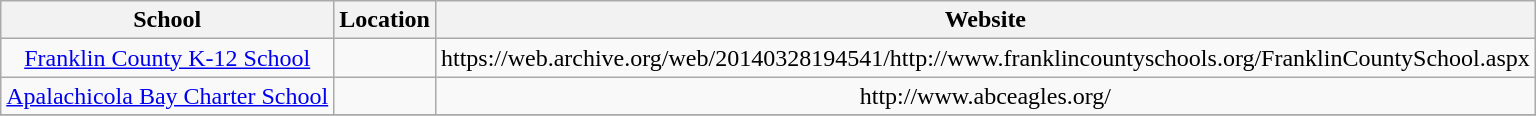<table class="wikitable" style="text-align:center">
<tr>
<th>School</th>
<th>Location</th>
<th>Website</th>
</tr>
<tr>
<td><a href='#'>Franklin County K-12 School</a></td>
<td></td>
<td>https://web.archive.org/web/20140328194541/http://www.franklincountyschools.org/FranklinCountySchool.aspx</td>
</tr>
<tr>
<td><a href='#'>Apalachicola Bay Charter School</a></td>
<td></td>
<td>http://www.abceagles.org/</td>
</tr>
<tr>
</tr>
</table>
